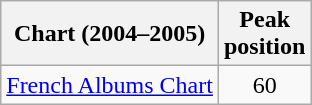<table class="wikitable">
<tr>
<th>Chart (2004–2005)</th>
<th>Peak<br>position</th>
</tr>
<tr>
<td style="text-align: left"><a href='#'>French Albums Chart</a></td>
<td style="text-align: center">60</td>
</tr>
</table>
